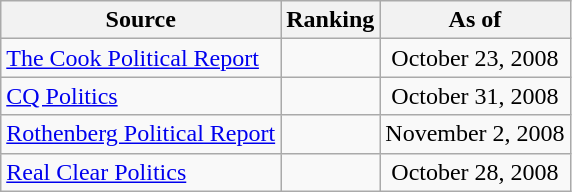<table class="wikitable" style="text-align:center">
<tr>
<th>Source</th>
<th>Ranking</th>
<th>As of</th>
</tr>
<tr>
<td align=left><a href='#'>The Cook Political Report</a></td>
<td></td>
<td>October 23, 2008</td>
</tr>
<tr>
<td align=left><a href='#'>CQ Politics</a></td>
<td></td>
<td>October 31, 2008</td>
</tr>
<tr>
<td align=left><a href='#'>Rothenberg Political Report</a></td>
<td></td>
<td>November 2, 2008</td>
</tr>
<tr>
<td align=left><a href='#'>Real Clear Politics</a></td>
<td></td>
<td>October 28, 2008</td>
</tr>
</table>
